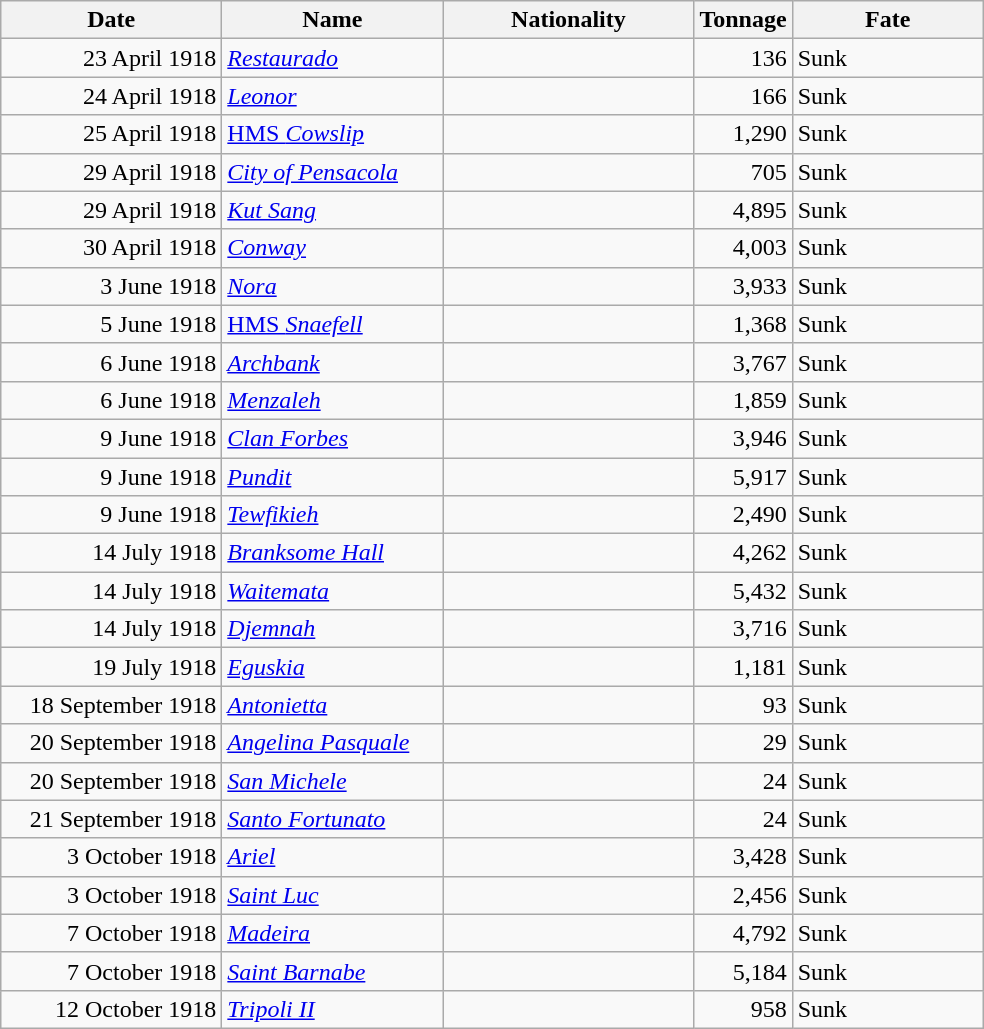<table class="wikitable sortable">
<tr>
<th width="140px">Date</th>
<th width="140px">Name</th>
<th width="160px">Nationality</th>
<th width="25px">Tonnage</th>
<th width="120px">Fate</th>
</tr>
<tr>
<td align="right">23 April 1918</td>
<td align="left"><a href='#'><em>Restaurado</em></a></td>
<td align="left"></td>
<td align="right">136</td>
<td align="left">Sunk</td>
</tr>
<tr>
<td align="right">24 April 1918</td>
<td align="left"><a href='#'><em>Leonor</em></a></td>
<td align="left"></td>
<td align="right">166</td>
<td align="left">Sunk</td>
</tr>
<tr>
<td align="right">25 April 1918</td>
<td align="left"><a href='#'>HMS <em>Cowslip</em></a></td>
<td align="left"></td>
<td align="right">1,290</td>
<td align="left">Sunk</td>
</tr>
<tr>
<td align="right">29 April 1918</td>
<td align="left"><a href='#'><em>City of Pensacola</em></a></td>
<td align="left"></td>
<td align="right">705</td>
<td align="left">Sunk</td>
</tr>
<tr>
<td align="right">29 April 1918</td>
<td align="left"><a href='#'><em>Kut Sang</em></a></td>
<td align="left"></td>
<td align="right">4,895</td>
<td align="left">Sunk</td>
</tr>
<tr>
<td align="right">30 April 1918</td>
<td align="left"><a href='#'><em>Conway</em></a></td>
<td align="left"></td>
<td align="right">4,003</td>
<td align="left">Sunk</td>
</tr>
<tr>
<td align="right">3 June 1918</td>
<td align="left"><a href='#'><em>Nora</em></a></td>
<td align="left"></td>
<td align="right">3,933</td>
<td align="left">Sunk</td>
</tr>
<tr>
<td align="right">5 June 1918</td>
<td align="left"><a href='#'>HMS <em>Snaefell</em></a></td>
<td align="left"></td>
<td align="right">1,368</td>
<td align="left">Sunk</td>
</tr>
<tr>
<td align="right">6 June 1918</td>
<td align="left"><a href='#'><em>Archbank</em></a></td>
<td align="left"></td>
<td align="right">3,767</td>
<td align="left">Sunk</td>
</tr>
<tr>
<td align="right">6 June 1918</td>
<td align="left"><a href='#'><em>Menzaleh</em></a></td>
<td align="left"></td>
<td align="right">1,859</td>
<td align="left">Sunk</td>
</tr>
<tr>
<td align="right">9 June 1918</td>
<td align="left"><a href='#'><em>Clan Forbes</em></a></td>
<td align="left"></td>
<td align="right">3,946</td>
<td align="left">Sunk</td>
</tr>
<tr>
<td align="right">9 June 1918</td>
<td align="left"><a href='#'><em>Pundit</em></a></td>
<td align="left"></td>
<td align="right">5,917</td>
<td align="left">Sunk</td>
</tr>
<tr>
<td align="right">9 June 1918</td>
<td align="left"><a href='#'><em>Tewfikieh</em></a></td>
<td align="left"></td>
<td align="right">2,490</td>
<td align="left">Sunk</td>
</tr>
<tr>
<td align="right">14 July 1918</td>
<td align="left"><a href='#'><em>Branksome Hall</em></a></td>
<td align="left"></td>
<td align="right">4,262</td>
<td align="left">Sunk</td>
</tr>
<tr>
<td align="right">14 July 1918</td>
<td align="left"><a href='#'><em>Waitemata</em></a></td>
<td align="left"></td>
<td align="right">5,432</td>
<td align="left">Sunk</td>
</tr>
<tr>
<td align="right">14 July 1918</td>
<td align="left"><a href='#'><em>Djemnah</em></a></td>
<td align="left"></td>
<td align="right">3,716</td>
<td align="left">Sunk</td>
</tr>
<tr>
<td align="right">19 July 1918</td>
<td align="left"><a href='#'><em>Eguskia</em></a></td>
<td align="left"></td>
<td align="right">1,181</td>
<td align="left">Sunk</td>
</tr>
<tr>
<td align="right">18 September 1918</td>
<td align="left"><a href='#'><em>Antonietta</em></a></td>
<td align="left"></td>
<td align="right">93</td>
<td align="left">Sunk</td>
</tr>
<tr>
<td align="right">20 September 1918</td>
<td align="left"><a href='#'><em>Angelina Pasquale</em></a></td>
<td align="left"></td>
<td align="right">29</td>
<td align="left">Sunk</td>
</tr>
<tr>
<td align="right">20 September 1918</td>
<td align="left"><a href='#'><em>San Michele</em></a></td>
<td align="left"></td>
<td align="right">24</td>
<td align="left">Sunk</td>
</tr>
<tr>
<td align="right">21 September 1918</td>
<td align="left"><a href='#'><em>Santo Fortunato</em></a></td>
<td align="left"></td>
<td align="right">24</td>
<td align="left">Sunk</td>
</tr>
<tr>
<td align="right">3 October 1918</td>
<td align="left"><a href='#'><em>Ariel</em></a></td>
<td align="left"></td>
<td align="right">3,428</td>
<td align="left">Sunk</td>
</tr>
<tr>
<td align="right">3 October 1918</td>
<td align="left"><a href='#'><em>Saint Luc</em></a></td>
<td align="left"></td>
<td align="right">2,456</td>
<td align="left">Sunk</td>
</tr>
<tr>
<td align="right">7 October 1918</td>
<td align="left"><a href='#'><em>Madeira</em></a></td>
<td align="left"></td>
<td align="right">4,792</td>
<td align="left">Sunk</td>
</tr>
<tr>
<td align="right">7 October 1918</td>
<td align="left"><a href='#'><em>Saint Barnabe</em></a></td>
<td align="left"></td>
<td align="right">5,184</td>
<td align="left">Sunk</td>
</tr>
<tr>
<td align="right">12 October 1918</td>
<td align="left"><a href='#'><em>Tripoli II</em></a></td>
<td align="left"></td>
<td align="right">958</td>
<td align="left">Sunk</td>
</tr>
</table>
